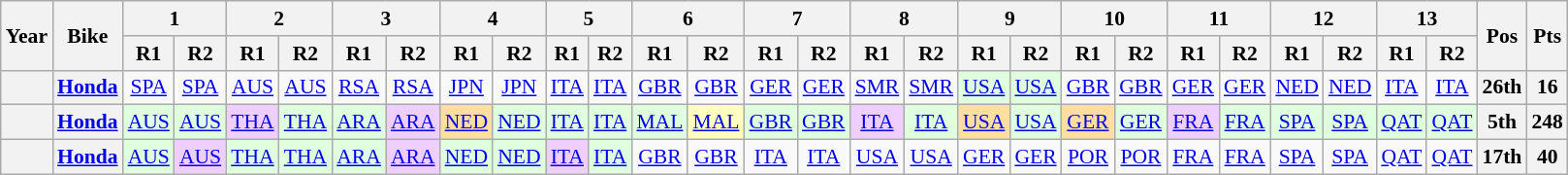<table class="wikitable" style="text-align:center; font-size:90%">
<tr>
<th valign="middle" rowspan=2>Year</th>
<th valign="middle" rowspan=2>Bike</th>
<th colspan=2>1</th>
<th colspan=2>2</th>
<th colspan=2>3</th>
<th colspan=2>4</th>
<th colspan=2>5</th>
<th colspan=2>6</th>
<th colspan=2>7</th>
<th colspan=2>8</th>
<th colspan=2>9</th>
<th colspan=2>10</th>
<th colspan=2>11</th>
<th colspan=2>12</th>
<th colspan=2>13</th>
<th rowspan=2>Pos</th>
<th rowspan=2>Pts</th>
</tr>
<tr>
<th>R1</th>
<th>R2</th>
<th>R1</th>
<th>R2</th>
<th>R1</th>
<th>R2</th>
<th>R1</th>
<th>R2</th>
<th>R1</th>
<th>R2</th>
<th>R1</th>
<th>R2</th>
<th>R1</th>
<th>R2</th>
<th>R1</th>
<th>R2</th>
<th>R1</th>
<th>R2</th>
<th>R1</th>
<th>R2</th>
<th>R1</th>
<th>R2</th>
<th>R1</th>
<th>R2</th>
<th>R1</th>
<th>R2</th>
</tr>
<tr>
<th></th>
<th><a href='#'>Honda</a></th>
<td><a href='#'>SPA</a></td>
<td><a href='#'>SPA</a></td>
<td><a href='#'>AUS</a></td>
<td><a href='#'>AUS</a></td>
<td><a href='#'>RSA</a></td>
<td><a href='#'>RSA</a></td>
<td><a href='#'>JPN</a></td>
<td><a href='#'>JPN</a></td>
<td><a href='#'>ITA</a></td>
<td><a href='#'>ITA</a></td>
<td><a href='#'>GBR</a></td>
<td><a href='#'>GBR</a></td>
<td><a href='#'>GER</a></td>
<td><a href='#'>GER</a></td>
<td><a href='#'>SMR</a></td>
<td><a href='#'>SMR</a></td>
<td style="background:#dfffdf;"><a href='#'>USA</a><br></td>
<td style="background:#dfffdf;"><a href='#'>USA</a><br></td>
<td><a href='#'>GBR</a></td>
<td><a href='#'>GBR</a></td>
<td><a href='#'>GER</a></td>
<td><a href='#'>GER</a></td>
<td><a href='#'>NED</a></td>
<td><a href='#'>NED</a></td>
<td><a href='#'>ITA</a></td>
<td><a href='#'>ITA</a></td>
<th>26th</th>
<th>16</th>
</tr>
<tr>
<th></th>
<th><a href='#'>Honda</a></th>
<td style="background:#dfffdf;"><a href='#'>AUS</a><br></td>
<td style="background:#dfffdf;"><a href='#'>AUS</a><br></td>
<td style="background:#EFCFFF;"><a href='#'>THA</a><br></td>
<td style="background:#dfffdf;"><a href='#'>THA</a><br></td>
<td style="background:#dfffdf;"><a href='#'>ARA</a><br></td>
<td style="background:#EFCFFF;"><a href='#'>ARA</a><br></td>
<td style="background:#FFDF9F;"><a href='#'>NED</a><br></td>
<td style="background:#dfffdf;"><a href='#'>NED</a><br></td>
<td style="background:#dfffdf;"><a href='#'>ITA</a><br></td>
<td style="background:#dfffdf;"><a href='#'>ITA</a><br></td>
<td style="background:#dfffdf;"><a href='#'>MAL</a><br></td>
<td style="background:#FFFFBF;"><a href='#'>MAL</a><br></td>
<td style="background:#dfffdf;"><a href='#'>GBR</a><br></td>
<td style="background:#dfffdf;"><a href='#'>GBR</a><br></td>
<td style="background:#EFCFFF;"><a href='#'>ITA</a><br></td>
<td style="background:#dfffdf;"><a href='#'>ITA</a><br></td>
<td style="background:#FFDF9F;"><a href='#'>USA</a><br></td>
<td style="background:#dfffdf;"><a href='#'>USA</a><br></td>
<td style="background:#FFDF9F;"><a href='#'>GER</a><br></td>
<td style="background:#dfffdf;"><a href='#'>GER</a><br></td>
<td style="background:#efcfff;"><a href='#'>FRA</a><br></td>
<td style="background:#dfffdf;"><a href='#'>FRA</a><br></td>
<td style="background:#dfffdf;"><a href='#'>SPA</a><br></td>
<td style="background:#dfffdf;"><a href='#'>SPA</a><br></td>
<td style="background:#dfffdf;"><a href='#'>QAT</a><br></td>
<td style="background:#dfffdf;"><a href='#'>QAT</a><br></td>
<th>5th</th>
<th>248</th>
</tr>
<tr>
<th></th>
<th><a href='#'>Honda</a></th>
<td style="background:#dfffdf;"><a href='#'>AUS</a><br></td>
<td style="background:#efcfff;"><a href='#'>AUS</a><br></td>
<td style="background:#dfffdf;"><a href='#'>THA</a><br></td>
<td style="background:#dfffdf;"><a href='#'>THA</a><br></td>
<td style="background:#dfffdf;"><a href='#'>ARA</a><br></td>
<td style="background:#efcfff;"><a href='#'>ARA</a><br></td>
<td style="background:#dfffdf;"><a href='#'>NED</a><br></td>
<td style="background:#dfffdf;"><a href='#'>NED</a><br></td>
<td style="background:#efcfff;"><a href='#'>ITA</a><br></td>
<td style="background:#dfffdf;"><a href='#'>ITA</a><br></td>
<td><a href='#'>GBR</a></td>
<td><a href='#'>GBR</a></td>
<td><a href='#'>ITA</a></td>
<td><a href='#'>ITA</a></td>
<td><a href='#'>USA</a></td>
<td><a href='#'>USA</a></td>
<td><a href='#'>GER</a></td>
<td><a href='#'>GER</a></td>
<td><a href='#'>POR</a></td>
<td><a href='#'>POR</a></td>
<td><a href='#'>FRA</a></td>
<td><a href='#'>FRA</a></td>
<td><a href='#'>SPA</a></td>
<td><a href='#'>SPA</a></td>
<td><a href='#'>QAT</a></td>
<td><a href='#'>QAT</a></td>
<th>17th</th>
<th>40</th>
</tr>
</table>
